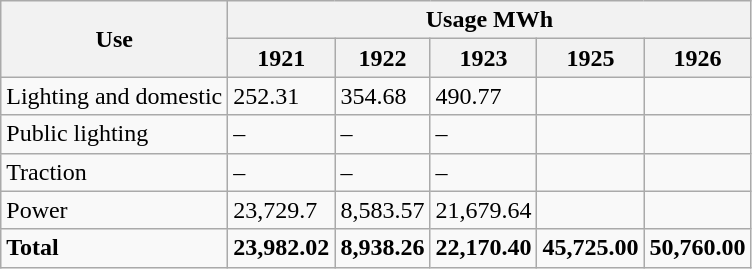<table class="wikitable">
<tr>
<th rowspan="2">Use</th>
<th colspan="5">Usage  MWh</th>
</tr>
<tr>
<th>1921</th>
<th>1922</th>
<th>1923</th>
<th>1925</th>
<th>1926</th>
</tr>
<tr>
<td>Lighting  and domestic</td>
<td>252.31</td>
<td>354.68</td>
<td>490.77</td>
<td></td>
<td></td>
</tr>
<tr>
<td>Public  lighting</td>
<td>–</td>
<td>–</td>
<td>–</td>
<td></td>
<td></td>
</tr>
<tr>
<td>Traction</td>
<td>–</td>
<td>–</td>
<td>–</td>
<td></td>
<td></td>
</tr>
<tr>
<td>Power</td>
<td>23,729.7</td>
<td>8,583.57</td>
<td>21,679.64</td>
<td></td>
<td></td>
</tr>
<tr>
<td><strong>Total</strong></td>
<td><strong>23,982.02</strong></td>
<td><strong>8,938.26</strong></td>
<td><strong>22,170.40</strong></td>
<td><strong>45,725.00</strong></td>
<td><strong>50,760.00</strong></td>
</tr>
</table>
